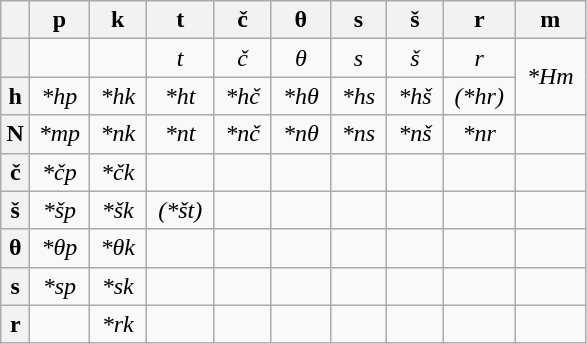<table class="wikitable">
<tr>
<th></th>
<th>p</th>
<th>k</th>
<th>t</th>
<th>č</th>
<th>θ</th>
<th>s</th>
<th>š</th>
<th>r</th>
<th>m</th>
</tr>
<tr>
<th>    </th>
<td></td>
<td></td>
<td align="center"><em>t</em></td>
<td align="center"><em>č</em></td>
<td align="center"><em>θ</em></td>
<td align="center"><em>s</em></td>
<td align="center"><em>š</em></td>
<td align="center"><em>r</em></td>
<td rowspan="2" align="center"> <em>*Hm</em> </td>
</tr>
<tr>
<th>h</th>
<td align="center"> <em>*hp</em> </td>
<td align="center"> <em>*hk</em> </td>
<td align="center"> <em>*ht</em> </td>
<td align="center"> <em>*hč</em> </td>
<td align="center"> <em>*hθ</em> </td>
<td align="center"> <em>*hs</em> </td>
<td align="center"> <em>*hš</em> </td>
<td align="center"> <em>(*hr)</em> </td>
</tr>
<tr>
<th>N</th>
<td align="center"><em>*mp</em></td>
<td align="center"><em>*nk</em></td>
<td align="center"><em>*nt</em></td>
<td align="center"><em>*nč</em></td>
<td align="center"><em>*nθ</em></td>
<td align="center"><em>*ns</em></td>
<td align="center"><em>*nš</em></td>
<td align="center"><em>*nr</em></td>
<td></td>
</tr>
<tr>
<th align="center">č</th>
<td align="center"><em>*čp</em></td>
<td align="center"><em>*čk</em></td>
<td></td>
<td></td>
<td></td>
<td></td>
<td></td>
<td></td>
<td></td>
</tr>
<tr>
<th>š</th>
<td align="center"><em>*šp</em></td>
<td align="center"><em>*šk</em></td>
<td align="center"> <em>(*št)</em> </td>
<td></td>
<td></td>
<td></td>
<td></td>
<td></td>
<td></td>
</tr>
<tr>
<th>θ</th>
<td align="center"><em>*θp</em></td>
<td align="center"><em>*θk</em></td>
<td></td>
<td></td>
<td></td>
<td></td>
<td></td>
<td></td>
<td></td>
</tr>
<tr>
<th>s</th>
<td align="center"><em>*sp</em></td>
<td align="center"><em>*sk</em></td>
<td></td>
<td></td>
<td></td>
<td></td>
<td></td>
<td></td>
<td></td>
</tr>
<tr>
<th>r</th>
<td align="center"></td>
<td align="center"><em>*rk</em></td>
<td></td>
<td></td>
<td></td>
<td></td>
<td></td>
<td></td>
<td></td>
</tr>
</table>
